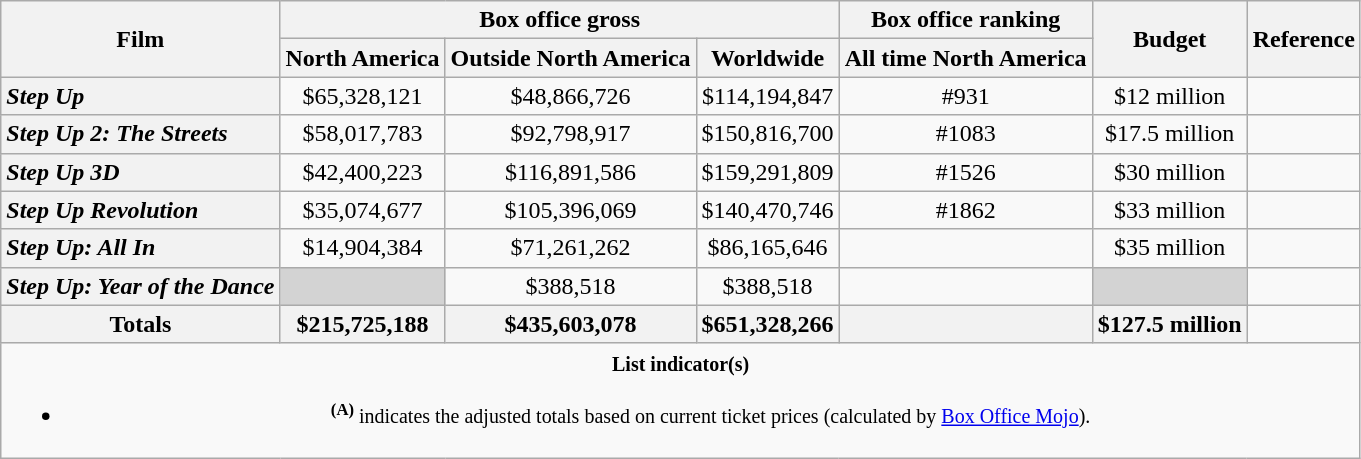<table class="wikitable plainrowheaders" style="text-align:center;">
<tr>
<th scope="col" rowspan="2" >Film</th>
<th scope="col" colspan="3">Box office gross</th>
<th scope="col">Box office ranking</th>
<th scope="col" rowspan="2">Budget</th>
<th scope="col" rowspan="2">Reference</th>
</tr>
<tr>
<th>North America</th>
<th>Outside North America</th>
<th>Worldwide</th>
<th>All time North America</th>
</tr>
<tr>
<th scope="row" style="text-align:left"><em>Step Up</em></th>
<td>$65,328,121</td>
<td>$48,866,726</td>
<td>$114,194,847</td>
<td>#931</td>
<td>$12 million</td>
<td></td>
</tr>
<tr>
<th scope="row" style="text-align:left"><em>Step Up 2: The Streets</em></th>
<td>$58,017,783</td>
<td>$92,798,917</td>
<td>$150,816,700</td>
<td>#1083</td>
<td>$17.5 million</td>
<td></td>
</tr>
<tr>
<th scope="row" style="text-align:left"><em>Step Up 3D</em></th>
<td>$42,400,223</td>
<td>$116,891,586</td>
<td>$159,291,809</td>
<td>#1526</td>
<td>$30 million</td>
<td></td>
</tr>
<tr>
<th scope="row" style="text-align:left"><em>Step Up Revolution</em></th>
<td>$35,074,677</td>
<td>$105,396,069</td>
<td>$140,470,746</td>
<td>#1862</td>
<td>$33 million</td>
<td></td>
</tr>
<tr>
<th scope="row" style="text-align:left"><em>Step Up: All In</em></th>
<td>$14,904,384</td>
<td>$71,261,262</td>
<td>$86,165,646</td>
<td></td>
<td>$35 million</td>
<td></td>
</tr>
<tr>
<th scope="row" style="text-align:left"><em>Step Up: Year of the Dance</em></th>
<td style="background:lightgrey;"></td>
<td>$388,518</td>
<td>$388,518</td>
<td></td>
<td style="background:lightgrey;"></td>
<td></td>
</tr>
<tr>
<th colspan="1">Totals</th>
<th>$215,725,188</th>
<th>$435,603,078</th>
<th>$651,328,266</th>
<th></th>
<th>$127.5 million</th>
<td></td>
</tr>
<tr>
<td colspan="9"><small><strong>List indicator(s)</strong></small><br><ul><li><small><sup><strong>(A)</strong></sup> indicates the adjusted totals based on current ticket prices (calculated by <a href='#'>Box Office Mojo</a>).</small></li></ul></td>
</tr>
</table>
